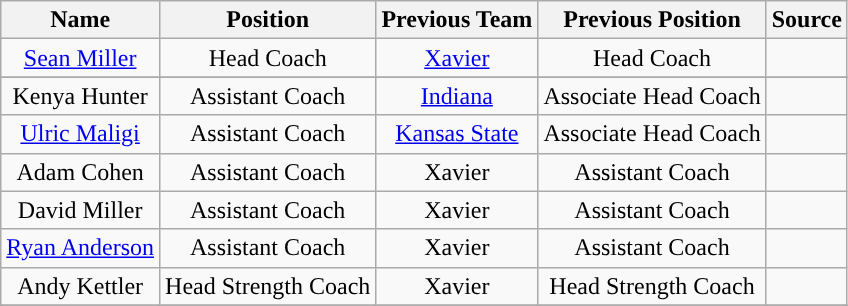<table class="wikitable">
<tr>
<th style="text-align:center; ">Name</th>
<th style="text-align:center; ">Position</th>
<th style="text-align:center; ">Previous Team</th>
<th style="text-align:center; ">Previous Position</th>
<th style="text-align:center; ">Source</th>
</tr>
<tr align=center>
<td><a href='#'>Sean Miller</a></td>
<td>Head Coach</td>
<td><a href='#'>Xavier</a></td>
<td>Head Coach</td>
<td></td>
</tr>
<tr>
</tr>
<tr align=center>
<td>Kenya Hunter</td>
<td>Assistant Coach</td>
<td><a href='#'>Indiana</a></td>
<td>Associate Head Coach</td>
<td></td>
</tr>
<tr align=center>
<td><a href='#'>Ulric Maligi</a></td>
<td>Assistant Coach</td>
<td><a href='#'>Kansas State</a></td>
<td>Associate Head Coach</td>
<td></td>
</tr>
<tr align=center>
<td>Adam Cohen</td>
<td>Assistant Coach</td>
<td>Xavier</td>
<td>Assistant Coach</td>
<td></td>
</tr>
<tr align=center>
<td>David Miller</td>
<td>Assistant Coach</td>
<td>Xavier</td>
<td>Assistant Coach</td>
<td></td>
</tr>
<tr align=center>
<td><a href='#'>Ryan Anderson</a></td>
<td>Assistant Coach</td>
<td>Xavier</td>
<td>Assistant Coach</td>
<td></td>
</tr>
<tr align=center>
<td>Andy Kettler</td>
<td>Head Strength Coach</td>
<td>Xavier</td>
<td>Head Strength Coach</td>
<td></td>
</tr>
<tr>
</tr>
</table>
